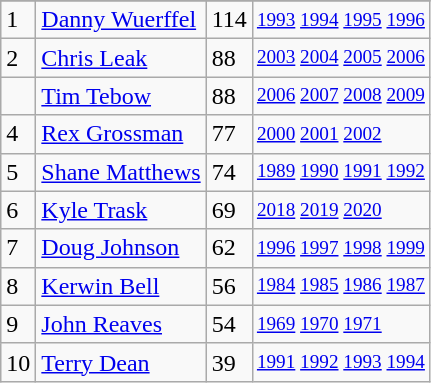<table class="wikitable">
<tr>
</tr>
<tr>
<td>1</td>
<td><a href='#'>Danny Wuerffel</a></td>
<td>114</td>
<td style="font-size:80%;"><a href='#'>1993</a> <a href='#'>1994</a> <a href='#'>1995</a> <a href='#'>1996</a></td>
</tr>
<tr>
<td>2</td>
<td><a href='#'>Chris Leak</a></td>
<td>88</td>
<td style="font-size:80%;"><a href='#'>2003</a> <a href='#'>2004</a> <a href='#'>2005</a> <a href='#'>2006</a></td>
</tr>
<tr>
<td></td>
<td><a href='#'>Tim Tebow</a></td>
<td>88</td>
<td style="font-size:80%;"><a href='#'>2006</a> <a href='#'>2007</a> <a href='#'>2008</a> <a href='#'>2009</a></td>
</tr>
<tr>
<td>4</td>
<td><a href='#'>Rex Grossman</a></td>
<td>77</td>
<td style="font-size:80%;"><a href='#'>2000</a> <a href='#'>2001</a> <a href='#'>2002</a></td>
</tr>
<tr>
<td>5</td>
<td><a href='#'>Shane Matthews</a></td>
<td>74</td>
<td style="font-size:80%;"><a href='#'>1989</a> <a href='#'>1990</a> <a href='#'>1991</a> <a href='#'>1992</a></td>
</tr>
<tr>
<td>6</td>
<td><a href='#'>Kyle Trask</a></td>
<td>69</td>
<td style="font-size:80%;"><a href='#'>2018</a> <a href='#'>2019</a> <a href='#'>2020</a></td>
</tr>
<tr>
<td>7</td>
<td><a href='#'>Doug Johnson</a></td>
<td>62</td>
<td style="font-size:80%;"><a href='#'>1996</a> <a href='#'>1997</a> <a href='#'>1998</a> <a href='#'>1999</a></td>
</tr>
<tr>
<td>8</td>
<td><a href='#'>Kerwin Bell</a></td>
<td>56</td>
<td style="font-size:80%;"><a href='#'>1984</a> <a href='#'>1985</a> <a href='#'>1986</a> <a href='#'>1987</a></td>
</tr>
<tr>
<td>9</td>
<td><a href='#'>John Reaves</a></td>
<td>54</td>
<td style="font-size:80%;"><a href='#'>1969</a> <a href='#'>1970</a> <a href='#'>1971</a></td>
</tr>
<tr>
<td>10</td>
<td><a href='#'>Terry Dean</a></td>
<td>39</td>
<td style="font-size:80%;"><a href='#'>1991</a> <a href='#'>1992</a> <a href='#'>1993</a> <a href='#'>1994</a></td>
</tr>
</table>
